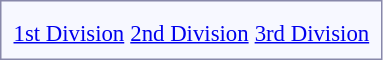<table style="border:1px solid #8888aa; background-color:#f7f8ff; padding:5px; font-size:95%; float: left; margin: 0px 12px 12px 0px;">
<tr>
<td align="center"></td>
<td></td>
<td></td>
</tr>
<tr>
<td align="center"><a href='#'>1st Division</a></td>
<td align="center"><a href='#'>2nd Division</a></td>
<td align="center"><a href='#'>3rd Division</a></td>
</tr>
</table>
